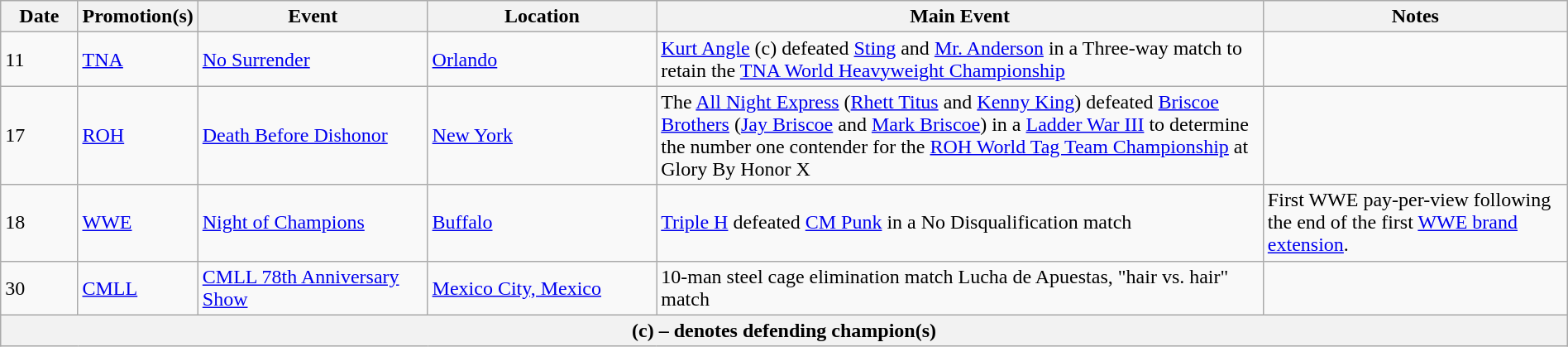<table class="wikitable" style="width:100%;">
<tr>
<th width=5%>Date</th>
<th width=5%>Promotion(s)</th>
<th width=15%>Event</th>
<th width=15%>Location</th>
<th width=40%>Main Event</th>
<th width=20%>Notes</th>
</tr>
<tr>
<td>11</td>
<td><a href='#'>TNA</a></td>
<td><a href='#'>No Surrender</a></td>
<td><a href='#'>Orlando</a></td>
<td><a href='#'>Kurt Angle</a> (c) defeated <a href='#'>Sting</a> and <a href='#'>Mr. Anderson</a> in a Three-way match to retain the <a href='#'>TNA World Heavyweight Championship</a></td>
<td></td>
</tr>
<tr>
<td>17</td>
<td><a href='#'>ROH</a></td>
<td><a href='#'>Death Before Dishonor</a></td>
<td><a href='#'>New York</a></td>
<td>The <a href='#'>All Night Express</a> (<a href='#'>Rhett Titus</a> and <a href='#'>Kenny King</a>) defeated <a href='#'>Briscoe Brothers</a> (<a href='#'>Jay Briscoe</a> and <a href='#'>Mark Briscoe</a>) in a <a href='#'>Ladder War III</a> to determine the number one contender for the <a href='#'>ROH World Tag Team Championship</a> at Glory By Honor X</td>
<td></td>
</tr>
<tr>
<td>18</td>
<td><a href='#'>WWE</a></td>
<td><a href='#'>Night of Champions</a></td>
<td><a href='#'>Buffalo</a></td>
<td><a href='#'>Triple H</a> defeated <a href='#'>CM Punk</a> in a No Disqualification match</td>
<td>First WWE pay-per-view following the end of the first <a href='#'>WWE brand extension</a>.</td>
</tr>
<tr>
<td>30</td>
<td><a href='#'>CMLL</a></td>
<td><a href='#'>CMLL 78th Anniversary Show</a></td>
<td><a href='#'>Mexico City, Mexico</a></td>
<td>10-man steel cage elimination match Lucha de Apuestas, "hair vs. hair" match</td>
<td></td>
</tr>
<tr>
<th colspan="6">(c) – denotes defending champion(s)</th>
</tr>
</table>
